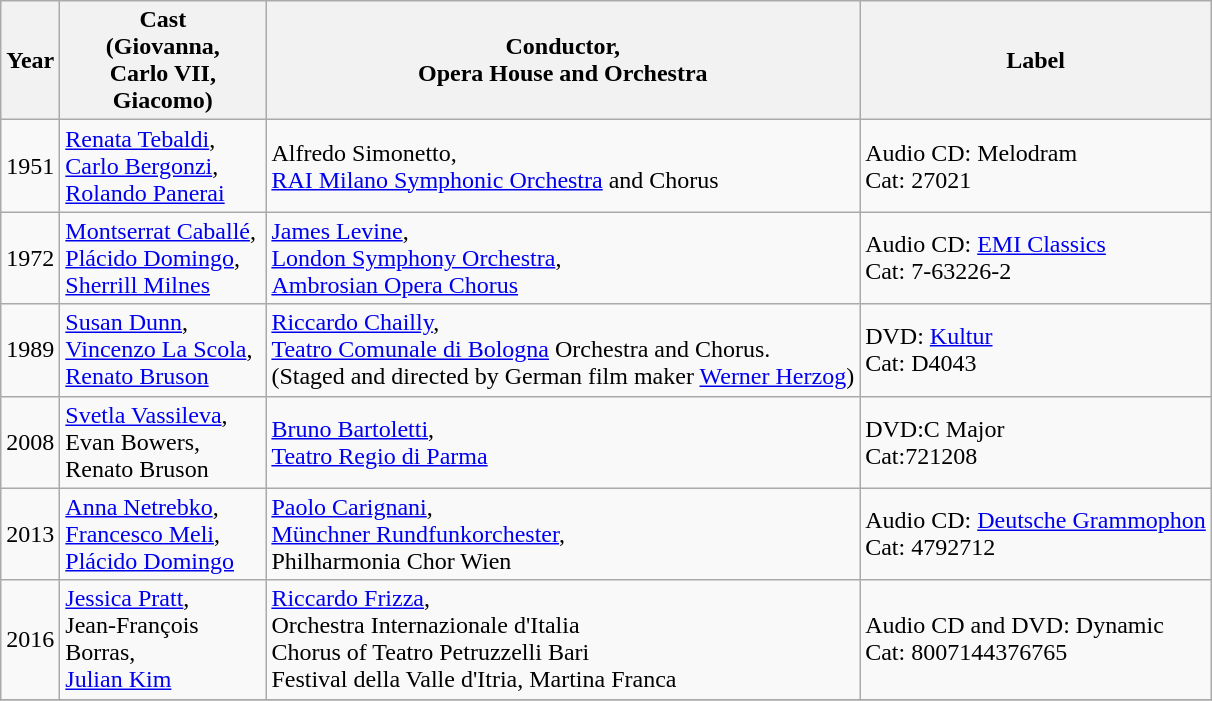<table class="wikitable">
<tr>
<th>Year</th>
<th width="130">Cast<br>(Giovanna,<br>Carlo VII,<br>Giacomo)</th>
<th>Conductor,<br>Opera House and Orchestra</th>
<th>Label</th>
</tr>
<tr>
<td>1951</td>
<td><a href='#'>Renata Tebaldi</a>,<br><a href='#'>Carlo Bergonzi</a>,<br><a href='#'>Rolando Panerai</a> <br></td>
<td>Alfredo Simonetto,<br><a href='#'>RAI Milano Symphonic Orchestra</a> and Chorus</td>
<td>Audio CD: Melodram<br>Cat: 27021</td>
</tr>
<tr>
<td>1972</td>
<td><a href='#'>Montserrat Caballé</a>,<br><a href='#'>Plácido Domingo</a>,<br><a href='#'>Sherrill Milnes</a><br></td>
<td><a href='#'>James Levine</a>,<br><a href='#'>London Symphony Orchestra</a>,<br><a href='#'>Ambrosian Opera Chorus</a></td>
<td>Audio CD: <a href='#'>EMI Classics</a><br>Cat: 7-63226-2</td>
</tr>
<tr>
<td>1989</td>
<td><a href='#'>Susan Dunn</a>,<br><a href='#'>Vincenzo La Scola</a>,<br><a href='#'>Renato Bruson</a></td>
<td><a href='#'>Riccardo Chailly</a>,<br><a href='#'>Teatro Comunale di Bologna</a> Orchestra and Chorus.<br>(Staged and directed by German film maker <a href='#'>Werner Herzog</a>)</td>
<td>DVD: <a href='#'>Kultur</a><br>Cat: D4043</td>
</tr>
<tr>
<td>2008</td>
<td><a href='#'>Svetla Vassileva</a>,<br>Evan Bowers,<br>Renato Bruson</td>
<td><a href='#'>Bruno Bartoletti</a>,<br><a href='#'>Teatro Regio di Parma</a></td>
<td>DVD:C Major<br>Cat:721208</td>
</tr>
<tr>
<td>2013</td>
<td><a href='#'>Anna Netrebko</a>,<br><a href='#'>Francesco Meli</a>,<br><a href='#'>Plácido Domingo</a></td>
<td><a href='#'>Paolo Carignani</a>,<br><a href='#'>Münchner Rundfunkorchester</a>,<br>Philharmonia Chor Wien<br></td>
<td>Audio CD: <a href='#'>Deutsche Grammophon</a><br>Cat: 4792712</td>
</tr>
<tr>
<td>2016</td>
<td><a href='#'>Jessica Pratt</a>,<br>Jean-François Borras,<br><a href='#'>Julian Kim</a></td>
<td><a href='#'>Riccardo Frizza</a>,<br>Orchestra Internazionale d'Italia<br>Chorus of Teatro Petruzzelli Bari<br>Festival della Valle d'Itria, Martina Franca</td>
<td>Audio CD and DVD: Dynamic<br>Cat: 8007144376765</td>
</tr>
<tr>
</tr>
</table>
